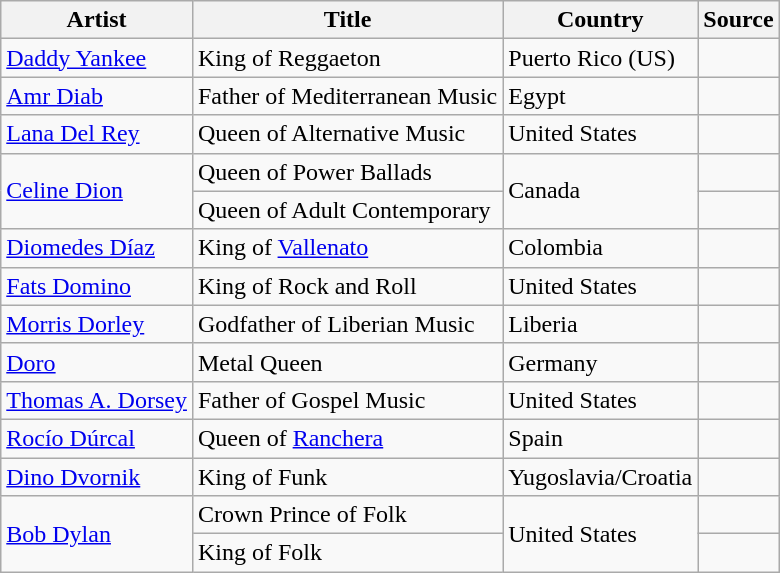<table class="wikitable sortable">
<tr>
<th>Artist</th>
<th>Title</th>
<th>Country</th>
<th class="unsortable">Source</th>
</tr>
<tr>
<td><a href='#'>Daddy Yankee</a></td>
<td>King of Reggaeton</td>
<td>Puerto Rico (US)</td>
<td></td>
</tr>
<tr>
<td><a href='#'>Amr Diab</a></td>
<td>Father of Mediterranean Music</td>
<td>Egypt</td>
<td></td>
</tr>
<tr>
<td><a href='#'>Lana Del Rey</a></td>
<td>Queen of Alternative Music</td>
<td>United States</td>
<td></td>
</tr>
<tr>
<td rowspan="2"><a href='#'>Celine Dion</a></td>
<td>Queen of Power Ballads</td>
<td rowspan="2">Canada</td>
<td></td>
</tr>
<tr>
<td>Queen of Adult Contemporary</td>
<td></td>
</tr>
<tr>
<td><a href='#'>Diomedes Díaz</a></td>
<td>King of <a href='#'>Vallenato</a></td>
<td>Colombia</td>
<td></td>
</tr>
<tr>
<td><a href='#'>Fats Domino</a></td>
<td>King of Rock and Roll</td>
<td>United States</td>
<td></td>
</tr>
<tr>
<td><a href='#'>Morris Dorley</a></td>
<td>Godfather of Liberian Music</td>
<td>Liberia</td>
<td></td>
</tr>
<tr>
<td><a href='#'>Doro</a></td>
<td>Metal Queen</td>
<td>Germany</td>
<td></td>
</tr>
<tr>
<td><a href='#'>Thomas A. Dorsey</a></td>
<td>Father of Gospel Music</td>
<td>United States</td>
<td></td>
</tr>
<tr>
<td><a href='#'>Rocío Dúrcal</a></td>
<td>Queen of <a href='#'>Ranchera</a></td>
<td>Spain</td>
<td></td>
</tr>
<tr>
<td><a href='#'>Dino Dvornik</a></td>
<td>King of Funk</td>
<td>Yugoslavia/Croatia</td>
<td></td>
</tr>
<tr>
<td rowspan="2"><a href='#'>Bob Dylan</a></td>
<td>Crown Prince of Folk</td>
<td rowspan="2">United States</td>
<td></td>
</tr>
<tr>
<td>King of Folk</td>
<td></td>
</tr>
</table>
